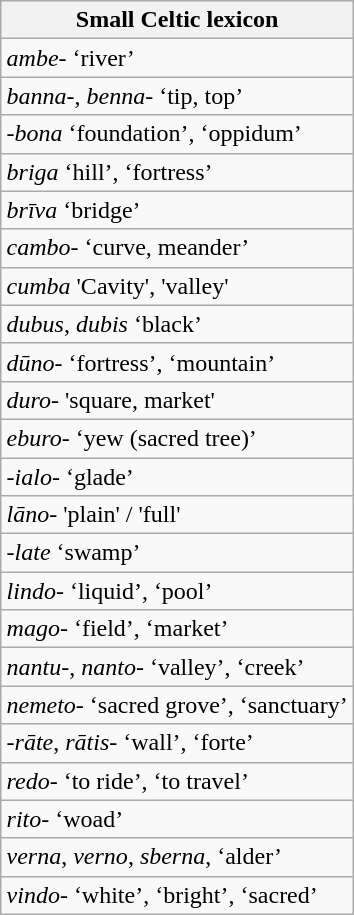<table class="wikitable" style="float:right;">
<tr>
<th>Small Celtic lexicon</th>
</tr>
<tr>
<td><em>ambe-</em> ‘river’</td>
</tr>
<tr>
<td><em>banna-</em>, <em>benna-</em> ‘tip, top’</td>
</tr>
<tr>
<td><em>-bona</em> ‘foundation’, ‘oppidum’</td>
</tr>
<tr>
<td><em>briga</em> ‘hill’, ‘fortress’</td>
</tr>
<tr>
<td><em>brīva</em> ‘bridge’</td>
</tr>
<tr>
<td><em>cambo-</em> ‘curve, meander’</td>
</tr>
<tr>
<td><em>cumba</em> 'Cavity', 'valley'</td>
</tr>
<tr>
<td><em>dubus</em>, <em>dubis</em> ‘black’</td>
</tr>
<tr>
<td><em>dūno-</em> ‘fortress’, ‘mountain’</td>
</tr>
<tr>
<td><em>duro-</em> 'square, market'</td>
</tr>
<tr>
<td><em>eburo-</em> ‘yew (sacred tree)’</td>
</tr>
<tr>
<td><em>-ialo-</em> ‘glade’</td>
</tr>
<tr>
<td><em>lāno-</em> 'plain' / 'full'</td>
</tr>
<tr>
<td><em>-late</em> ‘swamp’</td>
</tr>
<tr>
<td><em>lindo-</em> ‘liquid’, ‘pool’</td>
</tr>
<tr>
<td><em>mago-</em> ‘field’, ‘market’</td>
</tr>
<tr>
<td><em>nantu-</em>, <em>nanto-</em> ‘valley’, ‘creek’</td>
</tr>
<tr>
<td><em>nemeto-</em> ‘sacred grove’, ‘sanctuary’</td>
</tr>
<tr>
<td><em>-rāte</em>, <em>rātis-</em> ‘wall’, ‘forte’</td>
</tr>
<tr>
<td><em>redo-</em> ‘to ride’, ‘to travel’</td>
</tr>
<tr>
<td><em>rito-</em> ‘woad’</td>
</tr>
<tr>
<td><em>verna</em>, <em>verno</em>, <em>sberna</em>, ‘alder’</td>
</tr>
<tr>
<td><em>vindo-</em> ‘white’, ‘bright’, ‘sacred’</td>
</tr>
</table>
